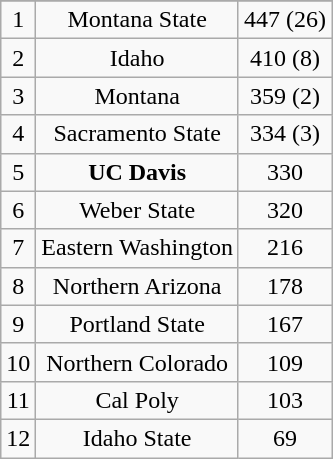<table class="wikitable" style="display: inline-table;">
<tr align="center">
</tr>
<tr align="center">
<td>1</td>
<td>Montana State</td>
<td>447 (26)</td>
</tr>
<tr align="center">
<td>2</td>
<td>Idaho</td>
<td>410 (8)</td>
</tr>
<tr align="center">
<td>3</td>
<td>Montana</td>
<td>359 (2)</td>
</tr>
<tr align="center">
<td>4</td>
<td>Sacramento State</td>
<td>334 (3)</td>
</tr>
<tr align="center">
<td>5</td>
<td><strong>UC Davis</strong></td>
<td>330</td>
</tr>
<tr align="center">
<td>6</td>
<td>Weber State</td>
<td>320</td>
</tr>
<tr align="center">
<td>7</td>
<td>Eastern Washington</td>
<td>216</td>
</tr>
<tr align="center">
<td>8</td>
<td>Northern Arizona</td>
<td>178</td>
</tr>
<tr align="center">
<td>9</td>
<td>Portland State</td>
<td>167</td>
</tr>
<tr align="center">
<td>10</td>
<td>Northern Colorado</td>
<td>109</td>
</tr>
<tr align="center">
<td>11</td>
<td>Cal Poly</td>
<td>103</td>
</tr>
<tr align="center">
<td>12</td>
<td>Idaho State</td>
<td>69</td>
</tr>
</table>
